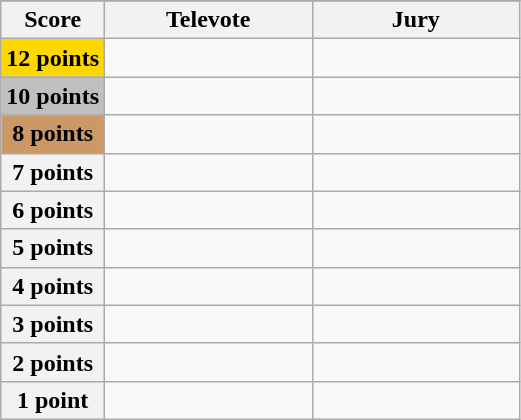<table class="wikitable">
<tr>
</tr>
<tr>
<th scope="col" width="20%">Score</th>
<th scope="col" width="40%">Televote</th>
<th scope="col" width="40%">Jury</th>
</tr>
<tr>
<th scope="row" style="background:gold">12 points</th>
<td></td>
<td></td>
</tr>
<tr>
<th scope="row" style="background:silver">10 points</th>
<td></td>
<td></td>
</tr>
<tr>
<th scope="row" style="background:#CC9966">8 points</th>
<td></td>
<td></td>
</tr>
<tr>
<th scope="row">7 points</th>
<td></td>
<td></td>
</tr>
<tr>
<th scope="row">6 points</th>
<td></td>
<td></td>
</tr>
<tr>
<th scope="row">5 points</th>
<td></td>
<td></td>
</tr>
<tr>
<th scope="row">4 points</th>
<td></td>
<td></td>
</tr>
<tr>
<th scope="row">3 points</th>
<td></td>
<td></td>
</tr>
<tr>
<th scope="row">2 points</th>
<td></td>
<td></td>
</tr>
<tr>
<th scope="row">1 point</th>
<td></td>
<td></td>
</tr>
</table>
